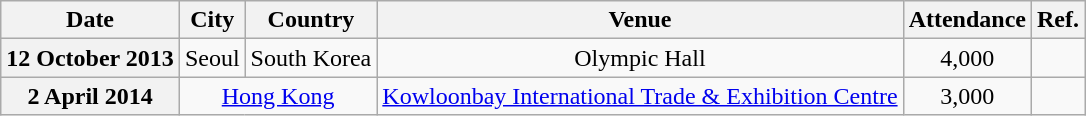<table class="wikitable plainrowheaders" style="text-align:center;">
<tr>
<th scope="col">Date</th>
<th scope="col">City</th>
<th scope="col">Country</th>
<th scope="col">Venue</th>
<th scope="col">Attendance</th>
<th scope="col">Ref.</th>
</tr>
<tr>
<th scope="row" align="left">12 October 2013</th>
<td>Seoul</td>
<td>South Korea</td>
<td>Olympic Hall</td>
<td>4,000</td>
<td align=center></td>
</tr>
<tr>
<th scope="row" align="left">2 April 2014</th>
<td colspan="2"><a href='#'>Hong Kong</a></td>
<td><a href='#'>Kowloonbay International Trade & Exhibition Centre</a></td>
<td>3,000</td>
<td align=center></td>
</tr>
</table>
